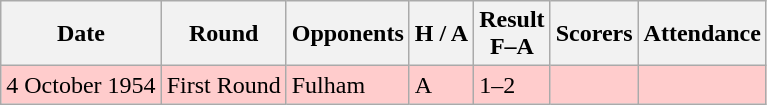<table class="wikitable">
<tr>
<th>Date</th>
<th>Round</th>
<th>Opponents</th>
<th>H / A</th>
<th>Result<br>F–A</th>
<th>Scorers</th>
<th>Attendance</th>
</tr>
<tr bgcolor="#ffcccc">
<td>4 October 1954</td>
<td>First Round</td>
<td>Fulham</td>
<td>A</td>
<td>1–2</td>
<td></td>
<td></td>
</tr>
</table>
